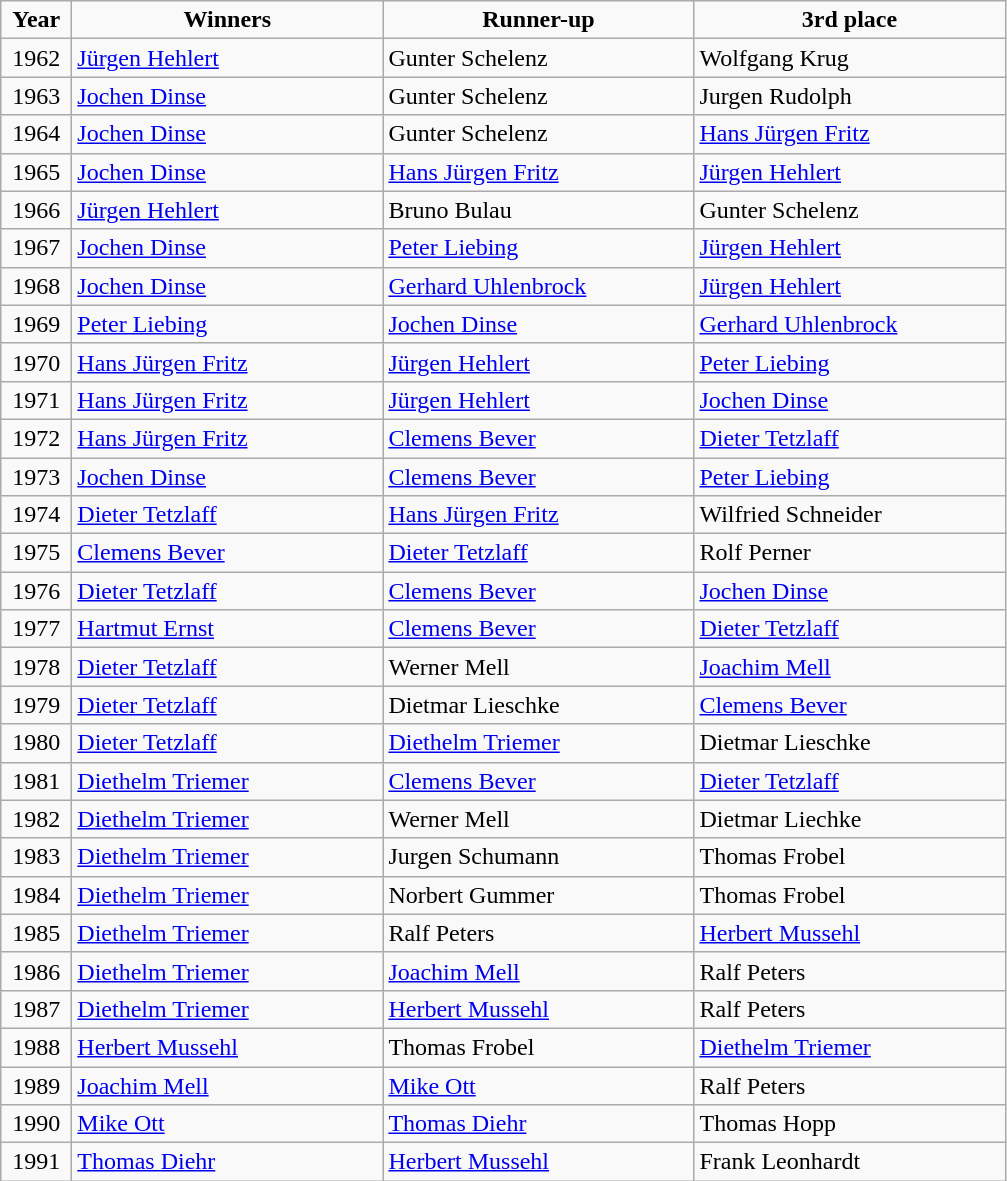<table class="wikitable">
<tr align=center>
<td width=40px  ><strong>Year</strong></td>
<td width=200px ><strong>Winners</strong></td>
<td width=200px ><strong>Runner-up</strong></td>
<td width=200px ><strong>3rd place</strong></td>
</tr>
<tr>
<td align=center>1962</td>
<td><a href='#'>Jürgen Hehlert</a></td>
<td>Gunter Schelenz</td>
<td>Wolfgang Krug</td>
</tr>
<tr>
<td align=center>1963</td>
<td><a href='#'>Jochen Dinse</a></td>
<td>Gunter Schelenz</td>
<td>Jurgen Rudolph</td>
</tr>
<tr>
<td align=center>1964</td>
<td><a href='#'>Jochen Dinse</a></td>
<td>Gunter Schelenz</td>
<td><a href='#'>Hans Jürgen Fritz</a></td>
</tr>
<tr>
<td align=center>1965</td>
<td><a href='#'>Jochen Dinse</a></td>
<td><a href='#'>Hans Jürgen Fritz</a></td>
<td><a href='#'>Jürgen Hehlert</a></td>
</tr>
<tr>
<td align=center>1966</td>
<td><a href='#'>Jürgen Hehlert</a></td>
<td>Bruno Bulau</td>
<td>Gunter Schelenz</td>
</tr>
<tr>
<td align=center>1967</td>
<td><a href='#'>Jochen Dinse</a></td>
<td><a href='#'>Peter Liebing</a></td>
<td><a href='#'>Jürgen Hehlert</a></td>
</tr>
<tr>
<td align=center>1968</td>
<td><a href='#'>Jochen Dinse</a></td>
<td><a href='#'>Gerhard Uhlenbrock</a></td>
<td><a href='#'>Jürgen Hehlert</a></td>
</tr>
<tr>
<td align=center>1969</td>
<td><a href='#'>Peter Liebing</a></td>
<td><a href='#'>Jochen Dinse</a></td>
<td><a href='#'>Gerhard Uhlenbrock</a></td>
</tr>
<tr>
<td align=center>1970</td>
<td><a href='#'>Hans Jürgen Fritz</a></td>
<td><a href='#'>Jürgen Hehlert</a></td>
<td><a href='#'>Peter Liebing</a></td>
</tr>
<tr>
<td align=center>1971</td>
<td><a href='#'>Hans Jürgen Fritz</a></td>
<td><a href='#'>Jürgen Hehlert</a></td>
<td><a href='#'>Jochen Dinse</a></td>
</tr>
<tr>
<td align=center>1972</td>
<td><a href='#'>Hans Jürgen Fritz</a></td>
<td><a href='#'>Clemens Bever</a></td>
<td><a href='#'>Dieter Tetzlaff</a></td>
</tr>
<tr>
<td align=center>1973</td>
<td><a href='#'>Jochen Dinse</a></td>
<td><a href='#'>Clemens Bever</a></td>
<td><a href='#'>Peter Liebing</a></td>
</tr>
<tr>
<td align=center>1974</td>
<td><a href='#'>Dieter Tetzlaff</a></td>
<td><a href='#'>Hans Jürgen Fritz</a></td>
<td>Wilfried Schneider</td>
</tr>
<tr>
<td align=center>1975</td>
<td><a href='#'>Clemens Bever</a></td>
<td><a href='#'>Dieter Tetzlaff</a></td>
<td>Rolf Perner</td>
</tr>
<tr>
<td align=center>1976</td>
<td><a href='#'>Dieter Tetzlaff</a></td>
<td><a href='#'>Clemens Bever</a></td>
<td><a href='#'>Jochen Dinse</a></td>
</tr>
<tr>
<td align=center>1977</td>
<td><a href='#'>Hartmut Ernst</a></td>
<td><a href='#'>Clemens Bever</a></td>
<td><a href='#'>Dieter Tetzlaff</a></td>
</tr>
<tr>
<td align=center>1978</td>
<td><a href='#'>Dieter Tetzlaff</a></td>
<td>Werner Mell</td>
<td><a href='#'>Joachim Mell</a></td>
</tr>
<tr>
<td align=center>1979</td>
<td><a href='#'>Dieter Tetzlaff</a></td>
<td>Dietmar Lieschke</td>
<td><a href='#'>Clemens Bever</a></td>
</tr>
<tr>
<td align=center>1980</td>
<td><a href='#'>Dieter Tetzlaff</a></td>
<td><a href='#'>Diethelm Triemer</a></td>
<td>Dietmar Lieschke</td>
</tr>
<tr>
<td align=center>1981</td>
<td><a href='#'>Diethelm Triemer</a></td>
<td><a href='#'>Clemens Bever</a></td>
<td><a href='#'>Dieter Tetzlaff</a></td>
</tr>
<tr>
<td align=center>1982</td>
<td><a href='#'>Diethelm Triemer</a></td>
<td>Werner Mell</td>
<td>Dietmar Liechke</td>
</tr>
<tr>
<td align=center>1983</td>
<td><a href='#'>Diethelm Triemer</a></td>
<td>Jurgen Schumann</td>
<td>Thomas Frobel</td>
</tr>
<tr>
<td align=center>1984</td>
<td><a href='#'>Diethelm Triemer</a></td>
<td>Norbert Gummer</td>
<td>Thomas Frobel</td>
</tr>
<tr>
<td align=center>1985</td>
<td><a href='#'>Diethelm Triemer</a></td>
<td>Ralf Peters</td>
<td><a href='#'>Herbert Mussehl</a></td>
</tr>
<tr>
<td align=center>1986</td>
<td><a href='#'>Diethelm Triemer</a></td>
<td><a href='#'>Joachim Mell</a></td>
<td>Ralf Peters</td>
</tr>
<tr>
<td align=center>1987</td>
<td><a href='#'>Diethelm Triemer</a></td>
<td><a href='#'>Herbert Mussehl</a></td>
<td>Ralf Peters</td>
</tr>
<tr>
<td align=center>1988</td>
<td><a href='#'>Herbert Mussehl</a></td>
<td>Thomas Frobel</td>
<td><a href='#'>Diethelm Triemer</a></td>
</tr>
<tr>
<td align=center>1989</td>
<td><a href='#'>Joachim Mell</a></td>
<td><a href='#'>Mike Ott</a></td>
<td>Ralf Peters</td>
</tr>
<tr>
<td align=center>1990</td>
<td><a href='#'>Mike Ott</a></td>
<td><a href='#'>Thomas Diehr</a></td>
<td>Thomas Hopp</td>
</tr>
<tr>
<td align=center>1991</td>
<td><a href='#'>Thomas Diehr</a></td>
<td><a href='#'>Herbert Mussehl</a></td>
<td>Frank Leonhardt</td>
</tr>
</table>
